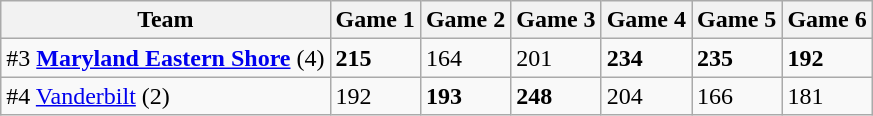<table class="wikitable">
<tr>
<th>Team</th>
<th>Game 1</th>
<th>Game 2</th>
<th>Game 3</th>
<th>Game 4</th>
<th>Game 5</th>
<th>Game 6</th>
</tr>
<tr>
<td>#3 <strong><a href='#'>Maryland Eastern Shore</a></strong>  (4)</td>
<td><strong>215</strong></td>
<td>164</td>
<td>201</td>
<td><strong>234</strong></td>
<td><strong>235</strong></td>
<td><strong>192</strong></td>
</tr>
<tr>
<td>#4 <a href='#'>Vanderbilt</a> (2)</td>
<td>192</td>
<td><strong>193</strong></td>
<td><strong>248</strong></td>
<td>204</td>
<td>166</td>
<td>181</td>
</tr>
</table>
